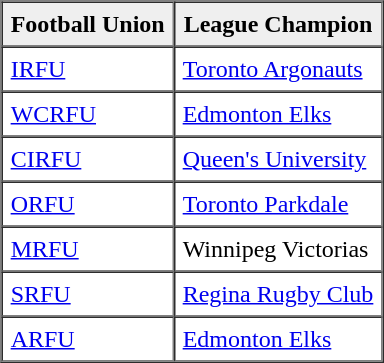<table border="1" cellpadding="5" cellspacing="0" align="center">
<tr>
<th scope="col" style="background:#efefef;">Football Union</th>
<th scope="col" style="background:#efefef;">League Champion</th>
</tr>
<tr>
<td><a href='#'>IRFU</a></td>
<td><a href='#'>Toronto Argonauts</a></td>
</tr>
<tr>
<td><a href='#'>WCRFU</a></td>
<td><a href='#'>Edmonton Elks</a></td>
</tr>
<tr>
<td><a href='#'>CIRFU</a></td>
<td><a href='#'>Queen's University</a></td>
</tr>
<tr>
<td><a href='#'>ORFU</a></td>
<td><a href='#'>Toronto Parkdale</a></td>
</tr>
<tr>
<td><a href='#'>MRFU</a></td>
<td>Winnipeg Victorias</td>
</tr>
<tr>
<td><a href='#'>SRFU</a></td>
<td><a href='#'>Regina Rugby Club</a></td>
</tr>
<tr>
<td><a href='#'>ARFU</a></td>
<td><a href='#'>Edmonton Elks</a></td>
</tr>
<tr>
</tr>
</table>
